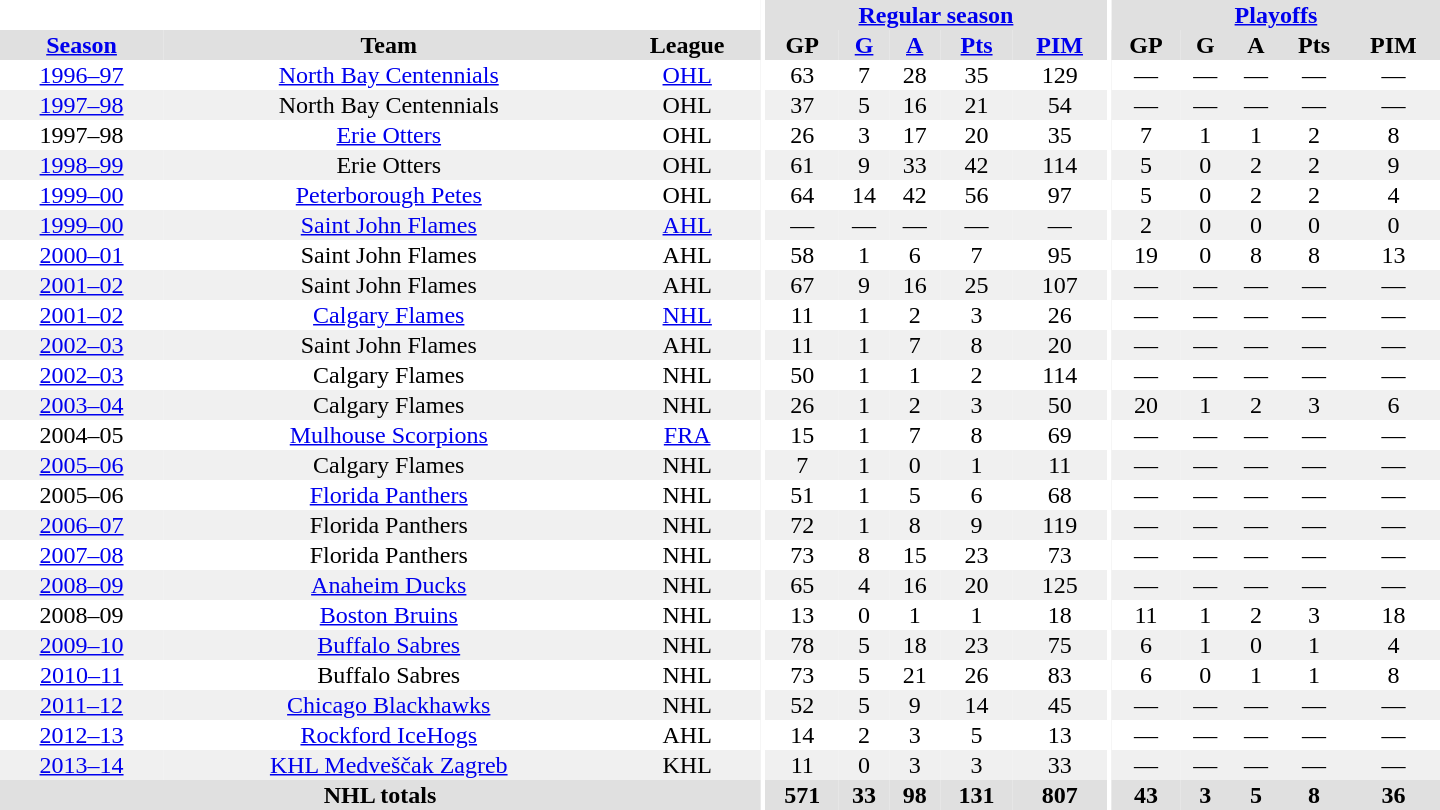<table border="0" cellpadding="1" cellspacing="0" style="text-align:center; width:60em">
<tr bgcolor="#e0e0e0">
<th colspan="3"  bgcolor="#ffffff"></th>
<th rowspan="99" bgcolor="#ffffff"></th>
<th colspan="5"><a href='#'>Regular season</a></th>
<th rowspan="99" bgcolor="#ffffff"></th>
<th colspan="5"><a href='#'>Playoffs</a></th>
</tr>
<tr bgcolor="#e0e0e0">
<th><a href='#'>Season</a></th>
<th>Team</th>
<th>League</th>
<th>GP</th>
<th><a href='#'>G</a></th>
<th><a href='#'>A</a></th>
<th><a href='#'>Pts</a></th>
<th><a href='#'>PIM</a></th>
<th>GP</th>
<th>G</th>
<th>A</th>
<th>Pts</th>
<th>PIM</th>
</tr>
<tr>
<td><a href='#'>1996–97</a></td>
<td><a href='#'>North Bay Centennials</a></td>
<td><a href='#'>OHL</a></td>
<td>63</td>
<td>7</td>
<td>28</td>
<td>35</td>
<td>129</td>
<td>—</td>
<td>—</td>
<td>—</td>
<td>—</td>
<td>—</td>
</tr>
<tr bgcolor="#f0f0f0">
<td><a href='#'>1997–98</a></td>
<td>North Bay Centennials</td>
<td>OHL</td>
<td>37</td>
<td>5</td>
<td>16</td>
<td>21</td>
<td>54</td>
<td>—</td>
<td>—</td>
<td>—</td>
<td>—</td>
<td>—</td>
</tr>
<tr>
<td>1997–98</td>
<td><a href='#'>Erie Otters</a></td>
<td>OHL</td>
<td>26</td>
<td>3</td>
<td>17</td>
<td>20</td>
<td>35</td>
<td>7</td>
<td>1</td>
<td>1</td>
<td>2</td>
<td>8</td>
</tr>
<tr bgcolor="#f0f0f0">
<td><a href='#'>1998–99</a></td>
<td>Erie Otters</td>
<td>OHL</td>
<td>61</td>
<td>9</td>
<td>33</td>
<td>42</td>
<td>114</td>
<td>5</td>
<td>0</td>
<td>2</td>
<td>2</td>
<td>9</td>
</tr>
<tr>
<td><a href='#'>1999–00</a></td>
<td><a href='#'>Peterborough Petes</a></td>
<td>OHL</td>
<td>64</td>
<td>14</td>
<td>42</td>
<td>56</td>
<td>97</td>
<td>5</td>
<td>0</td>
<td>2</td>
<td>2</td>
<td>4</td>
</tr>
<tr bgcolor="#f0f0f0">
<td><a href='#'>1999–00</a></td>
<td><a href='#'>Saint John Flames</a></td>
<td><a href='#'>AHL</a></td>
<td>—</td>
<td>—</td>
<td>—</td>
<td>—</td>
<td>—</td>
<td>2</td>
<td>0</td>
<td>0</td>
<td>0</td>
<td>0</td>
</tr>
<tr>
<td><a href='#'>2000–01</a></td>
<td>Saint John Flames</td>
<td>AHL</td>
<td>58</td>
<td>1</td>
<td>6</td>
<td>7</td>
<td>95</td>
<td>19</td>
<td>0</td>
<td>8</td>
<td>8</td>
<td>13</td>
</tr>
<tr bgcolor="#f0f0f0">
<td><a href='#'>2001–02</a></td>
<td>Saint John Flames</td>
<td>AHL</td>
<td>67</td>
<td>9</td>
<td>16</td>
<td>25</td>
<td>107</td>
<td>—</td>
<td>—</td>
<td>—</td>
<td>—</td>
<td>—</td>
</tr>
<tr>
<td><a href='#'>2001–02</a></td>
<td><a href='#'>Calgary Flames</a></td>
<td><a href='#'>NHL</a></td>
<td>11</td>
<td>1</td>
<td>2</td>
<td>3</td>
<td>26</td>
<td>—</td>
<td>—</td>
<td>—</td>
<td>—</td>
<td>—</td>
</tr>
<tr bgcolor="#f0f0f0">
<td><a href='#'>2002–03</a></td>
<td>Saint John Flames</td>
<td>AHL</td>
<td>11</td>
<td>1</td>
<td>7</td>
<td>8</td>
<td>20</td>
<td>—</td>
<td>—</td>
<td>—</td>
<td>—</td>
<td>—</td>
</tr>
<tr>
<td><a href='#'>2002–03</a></td>
<td>Calgary Flames</td>
<td>NHL</td>
<td>50</td>
<td>1</td>
<td>1</td>
<td>2</td>
<td>114</td>
<td>—</td>
<td>—</td>
<td>—</td>
<td>—</td>
<td>—</td>
</tr>
<tr bgcolor="#f0f0f0">
<td><a href='#'>2003–04</a></td>
<td>Calgary Flames</td>
<td>NHL</td>
<td>26</td>
<td>1</td>
<td>2</td>
<td>3</td>
<td>50</td>
<td>20</td>
<td>1</td>
<td>2</td>
<td>3</td>
<td>6</td>
</tr>
<tr>
<td>2004–05</td>
<td><a href='#'>Mulhouse Scorpions</a></td>
<td><a href='#'>FRA</a></td>
<td>15</td>
<td>1</td>
<td>7</td>
<td>8</td>
<td>69</td>
<td>—</td>
<td>—</td>
<td>—</td>
<td>—</td>
<td>—</td>
</tr>
<tr bgcolor="#f0f0f0">
<td><a href='#'>2005–06</a></td>
<td>Calgary Flames</td>
<td>NHL</td>
<td>7</td>
<td>1</td>
<td>0</td>
<td>1</td>
<td>11</td>
<td>—</td>
<td>—</td>
<td>—</td>
<td>—</td>
<td>—</td>
</tr>
<tr>
<td>2005–06</td>
<td><a href='#'>Florida Panthers</a></td>
<td>NHL</td>
<td>51</td>
<td>1</td>
<td>5</td>
<td>6</td>
<td>68</td>
<td>—</td>
<td>—</td>
<td>—</td>
<td>—</td>
<td>—</td>
</tr>
<tr bgcolor="#f0f0f0">
<td><a href='#'>2006–07</a></td>
<td>Florida Panthers</td>
<td>NHL</td>
<td>72</td>
<td>1</td>
<td>8</td>
<td>9</td>
<td>119</td>
<td>—</td>
<td>—</td>
<td>—</td>
<td>—</td>
<td>—</td>
</tr>
<tr>
<td><a href='#'>2007–08</a></td>
<td>Florida Panthers</td>
<td>NHL</td>
<td>73</td>
<td>8</td>
<td>15</td>
<td>23</td>
<td>73</td>
<td>—</td>
<td>—</td>
<td>—</td>
<td>—</td>
<td>—</td>
</tr>
<tr bgcolor="#f0f0f0">
<td><a href='#'>2008–09</a></td>
<td><a href='#'>Anaheim Ducks</a></td>
<td>NHL</td>
<td>65</td>
<td>4</td>
<td>16</td>
<td>20</td>
<td>125</td>
<td>—</td>
<td>—</td>
<td>—</td>
<td>—</td>
<td>—</td>
</tr>
<tr>
<td>2008–09</td>
<td><a href='#'>Boston Bruins</a></td>
<td>NHL</td>
<td>13</td>
<td>0</td>
<td>1</td>
<td>1</td>
<td>18</td>
<td>11</td>
<td>1</td>
<td>2</td>
<td>3</td>
<td>18</td>
</tr>
<tr bgcolor="#f0f0f0">
<td><a href='#'>2009–10</a></td>
<td><a href='#'>Buffalo Sabres</a></td>
<td>NHL</td>
<td>78</td>
<td>5</td>
<td>18</td>
<td>23</td>
<td>75</td>
<td>6</td>
<td>1</td>
<td>0</td>
<td>1</td>
<td>4</td>
</tr>
<tr>
<td><a href='#'>2010–11</a></td>
<td>Buffalo Sabres</td>
<td>NHL</td>
<td>73</td>
<td>5</td>
<td>21</td>
<td>26</td>
<td>83</td>
<td>6</td>
<td>0</td>
<td>1</td>
<td>1</td>
<td>8</td>
</tr>
<tr bgcolor="#f0f0f0">
<td><a href='#'>2011–12</a></td>
<td><a href='#'>Chicago Blackhawks</a></td>
<td>NHL</td>
<td>52</td>
<td>5</td>
<td>9</td>
<td>14</td>
<td>45</td>
<td>—</td>
<td>—</td>
<td>—</td>
<td>—</td>
<td>—</td>
</tr>
<tr>
<td><a href='#'>2012–13</a></td>
<td><a href='#'>Rockford IceHogs</a></td>
<td>AHL</td>
<td>14</td>
<td>2</td>
<td>3</td>
<td>5</td>
<td>13</td>
<td>—</td>
<td>—</td>
<td>—</td>
<td>—</td>
<td>—</td>
</tr>
<tr bgcolor="#f0f0f0">
<td><a href='#'>2013–14</a></td>
<td><a href='#'>KHL Medveščak Zagreb</a></td>
<td>KHL</td>
<td>11</td>
<td>0</td>
<td>3</td>
<td>3</td>
<td>33</td>
<td>—</td>
<td>—</td>
<td>—</td>
<td>—</td>
<td>—</td>
</tr>
<tr bgcolor="#e0e0e0">
<th colspan="3">NHL totals</th>
<th>571</th>
<th>33</th>
<th>98</th>
<th>131</th>
<th>807</th>
<th>43</th>
<th>3</th>
<th>5</th>
<th>8</th>
<th>36</th>
</tr>
</table>
